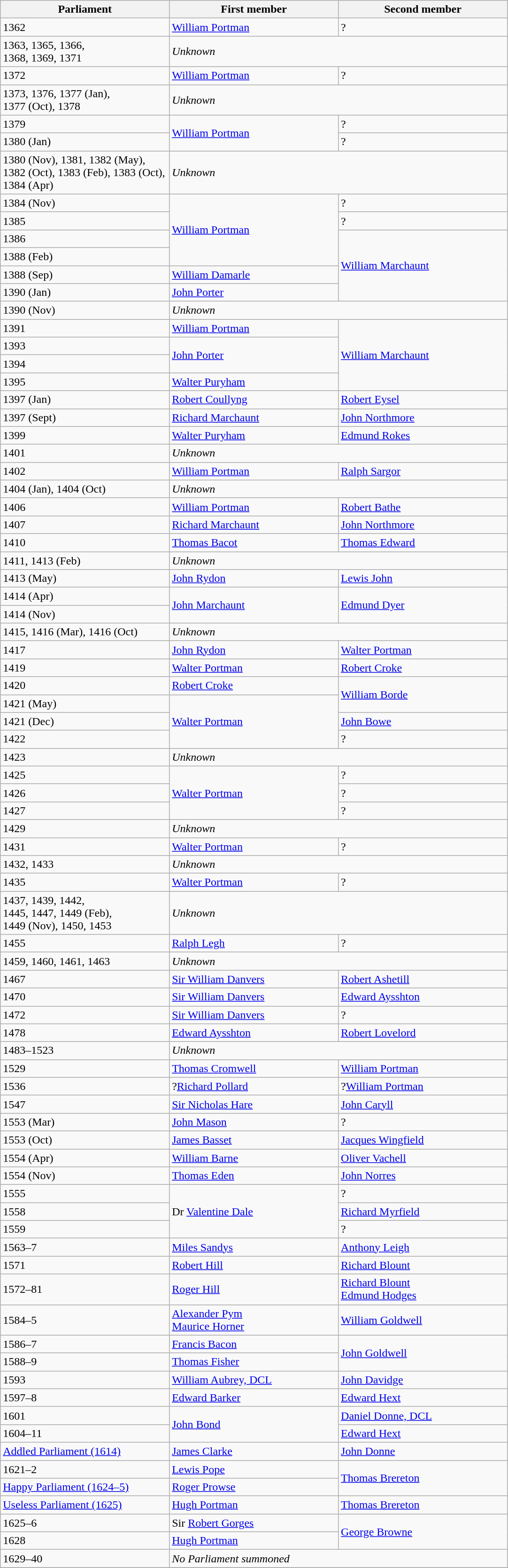<table class="wikitable">
<tr>
<th width="33%">Parliament</th>
<th width="33%">First member</th>
<th width="33%">Second member</th>
</tr>
<tr>
<td>1362</td>
<td><a href='#'>William Portman</a></td>
<td>?</td>
</tr>
<tr>
<td>1363, 1365, 1366,<br>1368, 1369, 1371</td>
<td colspan="2"><em>Unknown</em></td>
</tr>
<tr>
<td>1372</td>
<td><a href='#'>William Portman</a></td>
<td>?</td>
</tr>
<tr>
<td>1373, 1376, 1377 (Jan),<br>1377 (Oct), 1378</td>
<td colspan="2"><em>Unknown</em></td>
</tr>
<tr>
<td>1379</td>
<td rowspan="2"><a href='#'>William Portman</a></td>
<td>?</td>
</tr>
<tr>
<td>1380 (Jan)</td>
<td>?</td>
</tr>
<tr>
<td>1380 (Nov), 1381, 1382 (May),<br>1382 (Oct), 1383 (Feb), 1383 (Oct),<br> 1384 (Apr)</td>
<td colspan="2"><em>Unknown</em></td>
</tr>
<tr>
<td>1384 (Nov)</td>
<td rowspan="4"><a href='#'>William Portman</a></td>
<td>?</td>
</tr>
<tr>
<td>1385</td>
<td>?</td>
</tr>
<tr>
<td>1386</td>
<td rowspan="4"><a href='#'>William Marchaunt</a></td>
</tr>
<tr>
<td>1388 (Feb)</td>
</tr>
<tr>
<td>1388 (Sep)</td>
<td><a href='#'>William Damarle</a></td>
</tr>
<tr>
<td>1390 (Jan)</td>
<td><a href='#'>John Porter</a></td>
</tr>
<tr>
<td>1390 (Nov)</td>
<td colspan="2"><em>Unknown</em></td>
</tr>
<tr>
<td>1391</td>
<td><a href='#'>William Portman</a></td>
<td rowspan="4"><a href='#'>William Marchaunt</a></td>
</tr>
<tr>
<td>1393</td>
<td rowspan="2"><a href='#'>John Porter</a></td>
</tr>
<tr>
<td>1394</td>
</tr>
<tr>
<td>1395</td>
<td><a href='#'>Walter Puryham</a></td>
</tr>
<tr>
<td>1397 (Jan)</td>
<td><a href='#'>Robert Coullyng</a></td>
<td><a href='#'>Robert Eysel</a></td>
</tr>
<tr>
<td>1397 (Sept)</td>
<td><a href='#'>Richard Marchaunt</a></td>
<td><a href='#'>John Northmore</a></td>
</tr>
<tr>
<td>1399</td>
<td><a href='#'>Walter Puryham</a></td>
<td><a href='#'>Edmund Rokes</a></td>
</tr>
<tr>
<td>1401</td>
<td colspan="2"><em>Unknown</em></td>
</tr>
<tr>
<td>1402</td>
<td><a href='#'>William Portman</a></td>
<td><a href='#'>Ralph Sargor</a></td>
</tr>
<tr>
<td>1404 (Jan), 1404 (Oct)</td>
<td colspan="2"><em>Unknown</em></td>
</tr>
<tr>
<td>1406</td>
<td><a href='#'>William Portman</a></td>
<td><a href='#'>Robert Bathe</a></td>
</tr>
<tr>
<td>1407</td>
<td><a href='#'>Richard Marchaunt</a></td>
<td><a href='#'>John Northmore</a></td>
</tr>
<tr>
<td>1410</td>
<td><a href='#'>Thomas Bacot</a></td>
<td><a href='#'>Thomas Edward</a></td>
</tr>
<tr>
<td>1411, 1413 (Feb)</td>
<td colspan="2"><em>Unknown</em></td>
</tr>
<tr>
<td>1413 (May)</td>
<td><a href='#'>John Rydon</a></td>
<td><a href='#'>Lewis John</a></td>
</tr>
<tr>
<td>1414 (Apr)</td>
<td rowspan="2"><a href='#'>John Marchaunt</a></td>
<td rowspan="2"><a href='#'>Edmund Dyer</a></td>
</tr>
<tr>
<td>1414 (Nov)</td>
</tr>
<tr>
<td>1415, 1416 (Mar), 1416 (Oct)</td>
<td colspan="2"><em>Unknown</em></td>
</tr>
<tr>
<td>1417</td>
<td><a href='#'>John Rydon</a></td>
<td><a href='#'>Walter Portman</a></td>
</tr>
<tr>
<td>1419</td>
<td><a href='#'>Walter Portman</a></td>
<td><a href='#'>Robert Croke</a></td>
</tr>
<tr>
<td>1420</td>
<td><a href='#'>Robert Croke</a></td>
<td rowspan="2"><a href='#'>William Borde</a></td>
</tr>
<tr>
<td>1421 (May)</td>
<td rowspan="3"><a href='#'>Walter Portman</a></td>
</tr>
<tr>
<td>1421 (Dec)</td>
<td><a href='#'>John Bowe</a></td>
</tr>
<tr>
<td>1422</td>
<td>?</td>
</tr>
<tr>
<td>1423</td>
<td colspan="2"><em>Unknown</em></td>
</tr>
<tr>
<td>1425</td>
<td rowspan="3"><a href='#'>Walter Portman</a></td>
<td>?</td>
</tr>
<tr>
<td>1426</td>
<td>?</td>
</tr>
<tr>
<td>1427</td>
<td>?</td>
</tr>
<tr>
<td>1429</td>
<td colspan="2"><em>Unknown</em></td>
</tr>
<tr>
<td>1431</td>
<td><a href='#'>Walter Portman</a></td>
<td>?</td>
</tr>
<tr>
<td>1432, 1433</td>
<td colspan="2"><em>Unknown</em></td>
</tr>
<tr>
<td>1435</td>
<td><a href='#'>Walter Portman</a></td>
<td>?</td>
</tr>
<tr>
<td>1437, 1439, 1442,<br>1445, 1447, 1449 (Feb),<br>1449 (Nov), 1450, 1453</td>
<td colspan="2"><em>Unknown</em></td>
</tr>
<tr>
<td>1455</td>
<td><a href='#'>Ralph Legh</a></td>
<td>?</td>
</tr>
<tr>
<td>1459, 1460, 1461, 1463</td>
<td colspan="2"><em>Unknown</em></td>
</tr>
<tr>
<td>1467</td>
<td><a href='#'>Sir William Danvers</a></td>
<td><a href='#'>Robert Ashetill</a></td>
</tr>
<tr>
<td>1470</td>
<td><a href='#'>Sir William Danvers</a></td>
<td><a href='#'>Edward Aysshton</a></td>
</tr>
<tr>
<td>1472</td>
<td><a href='#'>Sir William Danvers</a></td>
<td>?</td>
</tr>
<tr>
<td>1478</td>
<td><a href='#'>Edward Aysshton</a></td>
<td><a href='#'>Robert Lovelord</a></td>
</tr>
<tr>
<td>1483–1523</td>
<td colspan = "2"><em>Unknown</em></td>
</tr>
<tr>
<td>1529</td>
<td><a href='#'>Thomas Cromwell</a></td>
<td><a href='#'>William Portman</a></td>
</tr>
<tr>
<td>1536</td>
<td>?<a href='#'>Richard Pollard</a></td>
<td>?<a href='#'>William Portman</a></td>
</tr>
<tr>
<td>1547</td>
<td><a href='#'>Sir Nicholas Hare</a></td>
<td><a href='#'>John Caryll</a></td>
</tr>
<tr>
<td>1553 (Mar)</td>
<td><a href='#'>John Mason</a></td>
<td>?</td>
</tr>
<tr>
<td>1553 (Oct)</td>
<td><a href='#'>James Basset</a></td>
<td><a href='#'>Jacques Wingfield</a></td>
</tr>
<tr>
<td>1554 (Apr)</td>
<td><a href='#'>William Barne</a></td>
<td><a href='#'>Oliver Vachell</a></td>
</tr>
<tr>
<td>1554 (Nov)</td>
<td><a href='#'>Thomas Eden</a></td>
<td><a href='#'>John Norres</a></td>
</tr>
<tr>
<td>1555</td>
<td rowspan="3">Dr <a href='#'>Valentine Dale</a></td>
<td>?</td>
</tr>
<tr>
<td>1558</td>
<td><a href='#'>Richard Myrfield</a></td>
</tr>
<tr>
<td>1559</td>
<td>?</td>
</tr>
<tr>
<td>1563–7</td>
<td><a href='#'>Miles Sandys</a></td>
<td><a href='#'>Anthony Leigh</a></td>
</tr>
<tr>
<td>1571</td>
<td><a href='#'>Robert Hill</a></td>
<td><a href='#'>Richard Blount</a></td>
</tr>
<tr>
<td>1572–81</td>
<td><a href='#'>Roger Hill</a></td>
<td><a href='#'>Richard Blount</a><br><a href='#'>Edmund Hodges</a></td>
</tr>
<tr>
<td>1584–5</td>
<td><a href='#'>Alexander Pym</a><br><a href='#'>Maurice Horner</a></td>
<td><a href='#'>William Goldwell</a></td>
</tr>
<tr>
<td>1586–7</td>
<td><a href='#'>Francis Bacon</a></td>
<td rowspan="2"><a href='#'>John Goldwell</a></td>
</tr>
<tr>
<td>1588–9</td>
<td><a href='#'>Thomas Fisher</a></td>
</tr>
<tr>
<td>1593</td>
<td><a href='#'>William Aubrey, DCL</a></td>
<td><a href='#'>John Davidge</a></td>
</tr>
<tr>
<td>1597–8</td>
<td><a href='#'>Edward Barker</a></td>
<td><a href='#'>Edward Hext</a></td>
</tr>
<tr>
<td>1601</td>
<td rowspan="2"><a href='#'>John Bond</a></td>
<td><a href='#'>Daniel Donne, DCL</a></td>
</tr>
<tr>
<td>1604–11</td>
<td><a href='#'>Edward Hext</a></td>
</tr>
<tr>
<td><a href='#'>Addled Parliament (1614)</a></td>
<td><a href='#'>James Clarke</a></td>
<td><a href='#'>John Donne</a></td>
</tr>
<tr>
<td>1621–2</td>
<td><a href='#'>Lewis Pope</a></td>
<td rowspan="2"><a href='#'>Thomas Brereton</a></td>
</tr>
<tr>
<td><a href='#'>Happy Parliament (1624–5)</a></td>
<td><a href='#'>Roger Prowse</a></td>
</tr>
<tr>
<td><a href='#'>Useless Parliament (1625)</a></td>
<td><a href='#'>Hugh Portman</a></td>
<td><a href='#'>Thomas Brereton</a></td>
</tr>
<tr>
<td>1625–6</td>
<td>Sir <a href='#'>Robert Gorges</a></td>
<td rowspan="2"><a href='#'>George Browne</a></td>
</tr>
<tr>
<td>1628</td>
<td><a href='#'>Hugh Portman</a></td>
</tr>
<tr>
<td>1629–40</td>
<td colspan="4"><em>No Parliament summoned </em></td>
</tr>
<tr>
</tr>
</table>
